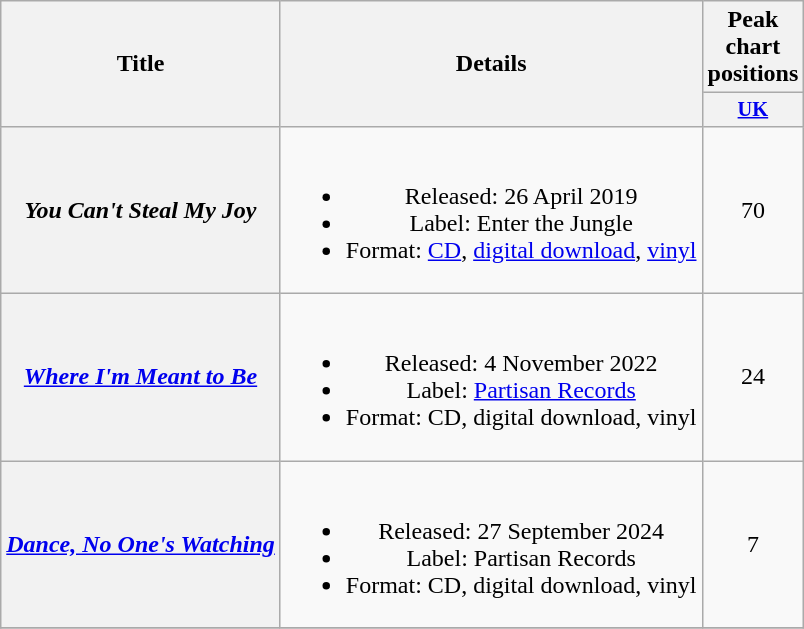<table class="wikitable plainrowheaders" style="text-align:center;">
<tr>
<th scope="col" rowspan="2">Title</th>
<th scope="col" rowspan="2">Details</th>
<th scope="col" colspan="1">Peak chart positions</th>
</tr>
<tr>
<th scope="col" style="width:3em;font-size:85%;"><a href='#'>UK</a><br></th>
</tr>
<tr>
<th scope="row"><em>You Can't Steal My Joy</em></th>
<td><br><ul><li>Released: 26 April 2019</li><li>Label: Enter the Jungle</li><li>Format: <a href='#'>CD</a>, <a href='#'>digital download</a>, <a href='#'>vinyl</a></li></ul></td>
<td>70</td>
</tr>
<tr>
<th scope="row"><em><a href='#'>Where I'm Meant to Be</a></em></th>
<td><br><ul><li>Released: 4 November 2022</li><li>Label: <a href='#'>Partisan Records</a></li><li>Format: CD, digital download, vinyl</li></ul></td>
<td>24</td>
</tr>
<tr>
<th scope="row"><em><a href='#'>Dance, No One's Watching</a></em></th>
<td><br><ul><li>Released: 27 September 2024</li><li>Label: Partisan Records</li><li>Format: CD, digital download, vinyl</li></ul></td>
<td>7</td>
</tr>
<tr>
</tr>
</table>
